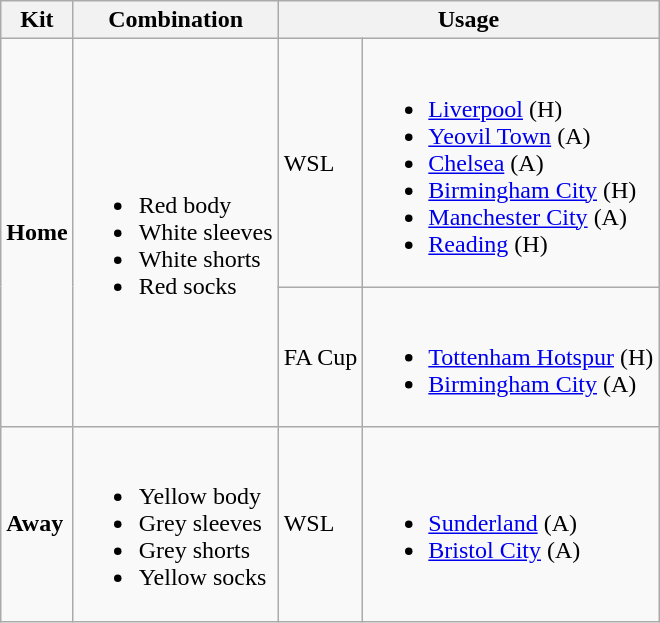<table class="wikitable">
<tr>
<th>Kit</th>
<th>Combination</th>
<th colspan="2">Usage</th>
</tr>
<tr>
<td rowspan="2"><strong>Home</strong></td>
<td rowspan="2"><br><ul><li>Red body</li><li>White sleeves</li><li>White shorts</li><li>Red socks</li></ul></td>
<td>WSL</td>
<td><br><ul><li><a href='#'>Liverpool</a> (H)</li><li><a href='#'>Yeovil Town</a> (A)</li><li><a href='#'>Chelsea</a> (A)</li><li><a href='#'>Birmingham City</a> (H)</li><li><a href='#'>Manchester City</a> (A)</li><li><a href='#'>Reading</a> (H)</li></ul></td>
</tr>
<tr>
<td>FA Cup</td>
<td><br><ul><li><a href='#'>Tottenham Hotspur</a> (H)</li><li><a href='#'>Birmingham City</a> (A)</li></ul></td>
</tr>
<tr>
<td><strong>Away</strong></td>
<td><br><ul><li>Yellow body</li><li>Grey sleeves</li><li>Grey shorts</li><li>Yellow socks</li></ul></td>
<td>WSL</td>
<td><br><ul><li><a href='#'>Sunderland</a> (A)</li><li><a href='#'>Bristol City</a> (A)</li></ul></td>
</tr>
</table>
